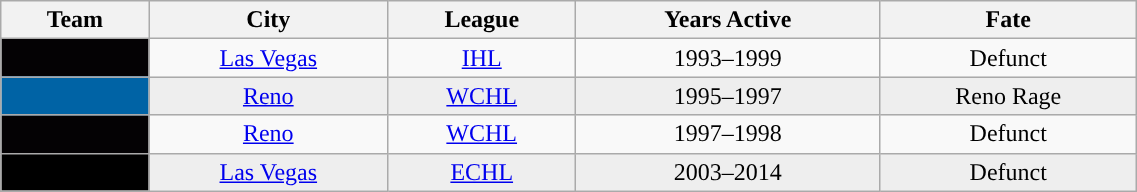<table class="wikitable sortable" width="60%">
<tr>
<th>Team</th>
<th>City</th>
<th>League</th>
<th>Years Active</th>
<th>Fate</th>
</tr>
<tr align=center>
<td style="color:white; background:#040204; "><strong><a href='#'></a></strong></td>
<td><a href='#'>Las Vegas</a></td>
<td><a href='#'>IHL</a></td>
<td>1993–1999</td>
<td>Defunct</td>
</tr>
<tr align=center bgcolor=eeeeee>
<td style="color:white; background:#0063a5; "><strong><a href='#'></a></strong></td>
<td><a href='#'>Reno</a></td>
<td><a href='#'>WCHL</a></td>
<td>1995–1997</td>
<td>Reno Rage</td>
</tr>
<tr align=center>
<td style="color:white; background:#040204; "><strong><a href='#'></a></strong></td>
<td><a href='#'>Reno</a></td>
<td><a href='#'>WCHL</a></td>
<td>1997–1998</td>
<td>Defunct</td>
</tr>
<tr align=center bgcolor=eeeeee>
<td style="color:white; background:#000000; "><strong><a href='#'></a></strong></td>
<td><a href='#'>Las Vegas</a></td>
<td><a href='#'>ECHL</a></td>
<td>2003–2014</td>
<td>Defunct</td>
</tr>
</table>
